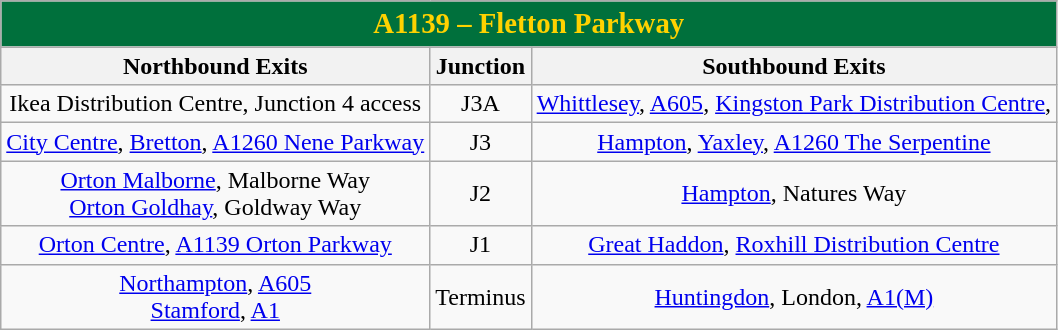<table class="wikitable">
<tr align="center" bgcolor="00703C" style="color: #FFD200;font-size:120%;">
<td colspan="5"><strong>A1139 – Fletton Parkway</strong></td>
</tr>
<tr>
<th scope=col>Northbound Exits</th>
<th scope=col>Junction</th>
<th scope=col>Southbound Exits</th>
</tr>
<tr align="center">
<td>Ikea Distribution Centre, Junction 4 access <br></td>
<td>J3A</td>
<td><a href='#'>Whittlesey</a>, <a href='#'>A605</a>, <a href='#'>Kingston Park Distribution Centre</a>,</td>
</tr>
<tr align="center">
<td><a href='#'>City Centre</a>, <a href='#'>Bretton</a>, <a href='#'>A1260 Nene Parkway</a></td>
<td>J3</td>
<td><a href='#'>Hampton</a>, <a href='#'>Yaxley</a>, <a href='#'>A1260 The Serpentine</a></td>
</tr>
<tr align="center">
<td><a href='#'>Orton Malborne</a>, Malborne Way<br><a href='#'>Orton Goldhay</a>, Goldway Way</td>
<td>J2</td>
<td><a href='#'>Hampton</a>, Natures Way</td>
</tr>
<tr align="center">
<td><a href='#'>Orton Centre</a>, <a href='#'>A1139 Orton Parkway</a></td>
<td>J1</td>
<td><a href='#'>Great Haddon</a>, <a href='#'>Roxhill Distribution Centre</a></td>
</tr>
<tr align="center">
<td><a href='#'>Northampton</a>, <a href='#'>A605</a><br><a href='#'>Stamford</a>, <a href='#'>A1</a></td>
<td>Terminus</td>
<td><a href='#'>Huntingdon</a>, London, <a href='#'>A1(M)</a></td>
</tr>
</table>
